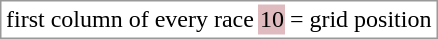<table border="0" style="border: 1px solid #999; background-color:#FFFFFF; text-align:center">
<tr>
<td>first column of every race</td>
<td style="background:#DFBBBF;">10</td>
<td>= grid position</td>
</tr>
</table>
